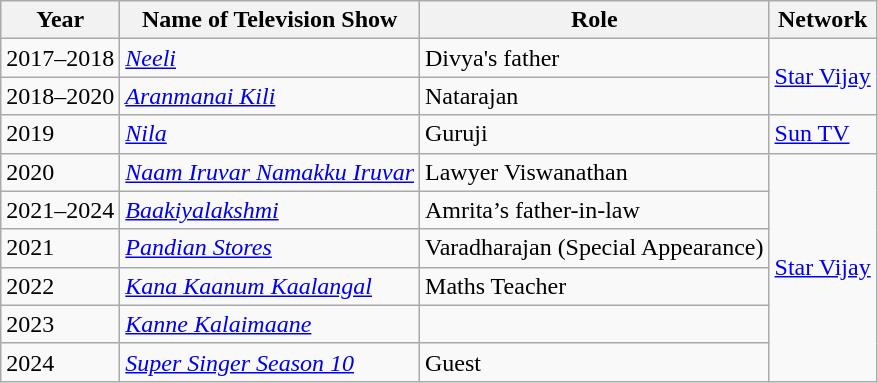<table class="wikitable">
<tr>
<th>Year</th>
<th>Name of Television Show</th>
<th>Role</th>
<th>Network</th>
</tr>
<tr>
<td>2017–2018</td>
<td><em><a href='#'>Neeli</a></em></td>
<td>Divya's father</td>
<td rowspan="2"><a href='#'>Star Vijay</a></td>
</tr>
<tr>
<td>2018–2020</td>
<td><em><a href='#'>Aranmanai Kili</a></em></td>
<td>Natarajan</td>
</tr>
<tr>
<td>2019</td>
<td><em><a href='#'>Nila</a></em></td>
<td>Guruji</td>
<td><a href='#'>Sun TV</a></td>
</tr>
<tr>
<td>2020</td>
<td><em><a href='#'>Naam Iruvar Namakku Iruvar</a></em></td>
<td>Lawyer Viswanathan</td>
<td rowspan="6"><a href='#'>Star Vijay</a></td>
</tr>
<tr>
<td>2021–2024</td>
<td><em><a href='#'>Baakiyalakshmi</a></em></td>
<td>Amrita’s father-in-law</td>
</tr>
<tr>
<td>2021</td>
<td><em><a href='#'>Pandian Stores</a></em></td>
<td>Varadharajan (Special Appearance)</td>
</tr>
<tr>
<td>2022</td>
<td><em><a href='#'>Kana Kaanum Kaalangal</a></em></td>
<td>Maths Teacher</td>
</tr>
<tr>
<td>2023</td>
<td><em><a href='#'>Kanne Kalaimaane</a></em></td>
<td></td>
</tr>
<tr>
<td>2024</td>
<td><a href='#'><em>Super Singer Season 10</em></a></td>
<td>Guest</td>
</tr>
</table>
